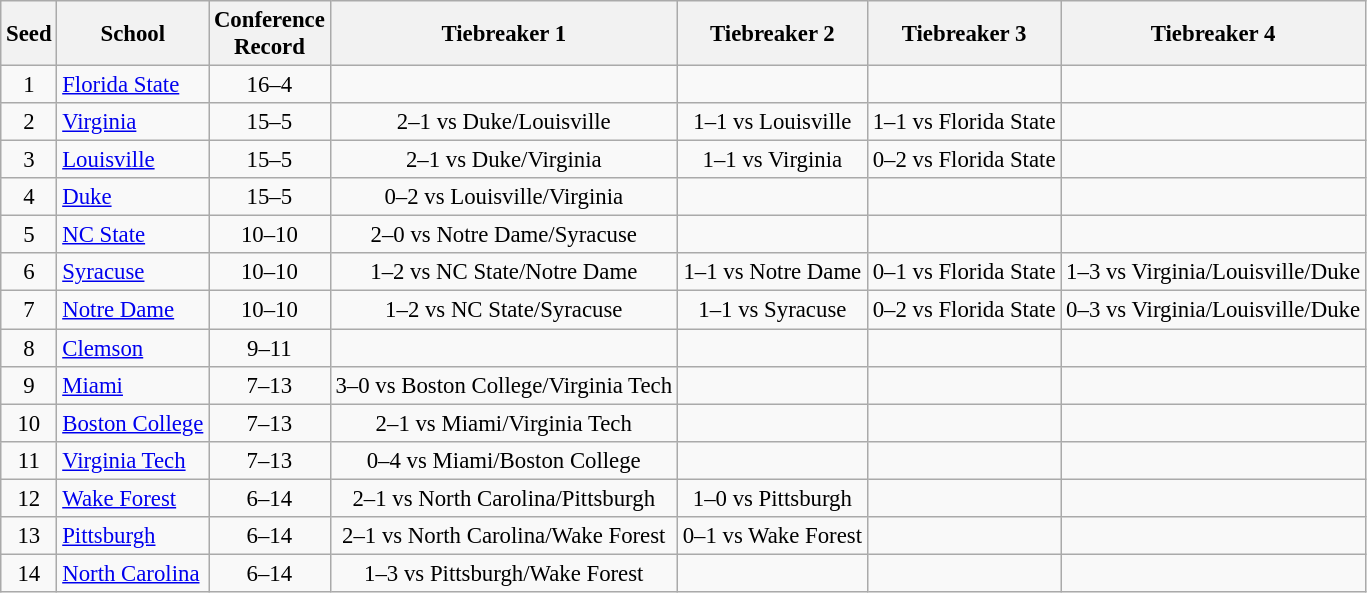<table class="wikitable" style="white-space:nowrap; font-size:95%; text-align:center">
<tr>
<th>Seed</th>
<th>School</th>
<th>Conference<br>Record</th>
<th>Tiebreaker 1</th>
<th>Tiebreaker 2</th>
<th>Tiebreaker 3</th>
<th>Tiebreaker 4</th>
</tr>
<tr>
<td>1</td>
<td align=left><a href='#'>Florida State</a></td>
<td>16–4</td>
<td></td>
<td></td>
<td></td>
<td></td>
</tr>
<tr>
<td>2</td>
<td align=left><a href='#'>Virginia</a></td>
<td>15–5</td>
<td>2–1 vs Duke/Louisville</td>
<td>1–1 vs Louisville</td>
<td>1–1 vs Florida State</td>
<td></td>
</tr>
<tr>
<td>3</td>
<td align=left><a href='#'>Louisville</a></td>
<td>15–5</td>
<td>2–1 vs Duke/Virginia</td>
<td>1–1 vs Virginia</td>
<td>0–2 vs Florida State</td>
<td></td>
</tr>
<tr>
<td>4</td>
<td align=left><a href='#'>Duke</a></td>
<td>15–5</td>
<td>0–2 vs Louisville/Virginia</td>
<td></td>
<td></td>
<td></td>
</tr>
<tr>
<td>5</td>
<td align=left><a href='#'>NC State</a></td>
<td>10–10</td>
<td>2–0 vs Notre Dame/Syracuse</td>
<td></td>
<td></td>
<td></td>
</tr>
<tr>
<td>6</td>
<td align=left><a href='#'>Syracuse</a></td>
<td>10–10</td>
<td>1–2 vs NC State/Notre Dame</td>
<td>1–1 vs Notre Dame</td>
<td>0–1 vs Florida State</td>
<td>1–3 vs Virginia/Louisville/Duke</td>
</tr>
<tr>
<td>7</td>
<td align=left><a href='#'>Notre Dame</a></td>
<td>10–10</td>
<td>1–2 vs NC State/Syracuse</td>
<td>1–1 vs Syracuse</td>
<td>0–2 vs Florida State</td>
<td>0–3 vs Virginia/Louisville/Duke</td>
</tr>
<tr>
<td>8</td>
<td align=left><a href='#'>Clemson</a></td>
<td>9–11</td>
<td></td>
<td></td>
<td></td>
<td></td>
</tr>
<tr>
<td>9</td>
<td align=left><a href='#'>Miami</a></td>
<td>7–13</td>
<td>3–0 vs Boston College/Virginia Tech</td>
<td></td>
<td></td>
<td></td>
</tr>
<tr>
<td>10</td>
<td align=left><a href='#'>Boston College</a></td>
<td>7–13</td>
<td>2–1 vs Miami/Virginia Tech</td>
<td></td>
<td></td>
<td></td>
</tr>
<tr>
<td>11</td>
<td align=left><a href='#'>Virginia Tech</a></td>
<td>7–13</td>
<td>0–4 vs Miami/Boston College</td>
<td></td>
<td></td>
<td></td>
</tr>
<tr>
<td>12</td>
<td align=left><a href='#'>Wake Forest</a></td>
<td>6–14</td>
<td>2–1  vs North Carolina/Pittsburgh</td>
<td>1–0 vs Pittsburgh</td>
<td></td>
<td></td>
</tr>
<tr>
<td>13</td>
<td align=left><a href='#'>Pittsburgh</a></td>
<td>6–14</td>
<td>2–1 vs North Carolina/Wake Forest</td>
<td>0–1 vs Wake Forest</td>
<td></td>
<td></td>
</tr>
<tr>
<td>14</td>
<td align=left><a href='#'>North Carolina</a></td>
<td>6–14</td>
<td>1–3 vs Pittsburgh/Wake Forest</td>
<td></td>
<td></td>
<td></td>
</tr>
</table>
